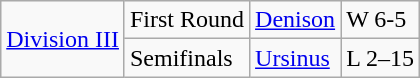<table class="wikitable">
<tr>
<td rowspan="2"><a href='#'>Division III</a></td>
<td>First Round</td>
<td><a href='#'>Denison</a></td>
<td>W 6-5</td>
</tr>
<tr>
<td>Semifinals</td>
<td><a href='#'>Ursinus</a></td>
<td>L 2–15</td>
</tr>
</table>
